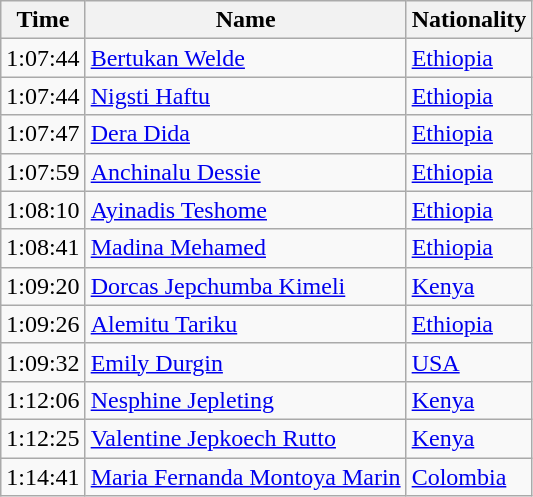<table class="wikitable mw-collapsible mw-collapsed">
<tr>
<th>Time</th>
<th>Name</th>
<th>Nationality</th>
</tr>
<tr>
<td>1:07:44</td>
<td><a href='#'>Bertukan Welde</a></td>
<td><a href='#'>Ethiopia</a></td>
</tr>
<tr>
<td>1:07:44</td>
<td><a href='#'>Nigsti Haftu</a></td>
<td><a href='#'>Ethiopia</a></td>
</tr>
<tr>
<td>1:07:47</td>
<td><a href='#'>Dera Dida</a></td>
<td><a href='#'>Ethiopia</a></td>
</tr>
<tr>
<td>1:07:59</td>
<td><a href='#'>Anchinalu Dessie</a></td>
<td><a href='#'>Ethiopia</a></td>
</tr>
<tr>
<td>1:08:10</td>
<td><a href='#'>Ayinadis Teshome</a></td>
<td><a href='#'>Ethiopia</a></td>
</tr>
<tr>
<td>1:08:41</td>
<td><a href='#'>Madina Mehamed</a></td>
<td><a href='#'>Ethiopia</a></td>
</tr>
<tr>
<td>1:09:20</td>
<td><a href='#'>Dorcas Jepchumba Kimeli</a></td>
<td><a href='#'>Kenya</a></td>
</tr>
<tr>
<td>1:09:26</td>
<td><a href='#'>Alemitu Tariku</a></td>
<td><a href='#'>Ethiopia</a></td>
</tr>
<tr>
<td>1:09:32</td>
<td><a href='#'>Emily Durgin</a></td>
<td><a href='#'>USA</a></td>
</tr>
<tr>
<td>1:12:06</td>
<td><a href='#'>Nesphine Jepleting</a></td>
<td><a href='#'>Kenya</a></td>
</tr>
<tr>
<td>1:12:25</td>
<td><a href='#'>Valentine Jepkoech Rutto</a></td>
<td><a href='#'>Kenya</a></td>
</tr>
<tr>
<td>1:14:41</td>
<td><a href='#'>Maria Fernanda Montoya Marin</a></td>
<td><a href='#'>Colombia</a></td>
</tr>
</table>
